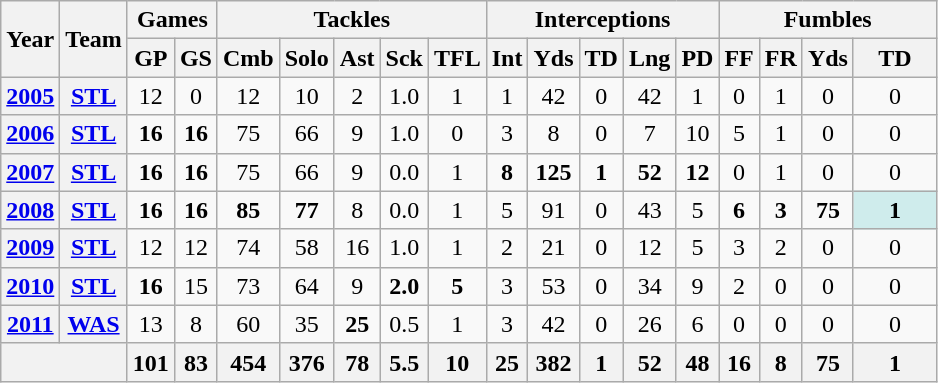<table class="wikitable" style="text-align:center">
<tr>
<th rowspan="2">Year</th>
<th rowspan="2">Team</th>
<th colspan="2">Games</th>
<th colspan="5">Tackles</th>
<th colspan="5">Interceptions</th>
<th colspan="4">Fumbles</th>
</tr>
<tr>
<th>GP</th>
<th>GS</th>
<th>Cmb</th>
<th>Solo</th>
<th>Ast</th>
<th>Sck</th>
<th>TFL</th>
<th>Int</th>
<th>Yds</th>
<th>TD</th>
<th>Lng</th>
<th>PD</th>
<th>FF</th>
<th>FR</th>
<th>Yds</th>
<th>TD</th>
</tr>
<tr>
<th><a href='#'>2005</a></th>
<th><a href='#'>STL</a></th>
<td>12</td>
<td>0</td>
<td>12</td>
<td>10</td>
<td>2</td>
<td>1.0</td>
<td>1</td>
<td>1</td>
<td>42</td>
<td>0</td>
<td>42</td>
<td>1</td>
<td>0</td>
<td>1</td>
<td>0</td>
<td>0</td>
</tr>
<tr>
<th><a href='#'>2006</a></th>
<th><a href='#'>STL</a></th>
<td><strong>16</strong></td>
<td><strong>16</strong></td>
<td>75</td>
<td>66</td>
<td>9</td>
<td>1.0</td>
<td>0</td>
<td>3</td>
<td>8</td>
<td>0</td>
<td>7</td>
<td>10</td>
<td>5</td>
<td>1</td>
<td>0</td>
<td>0</td>
</tr>
<tr>
<th><a href='#'>2007</a></th>
<th><a href='#'>STL</a></th>
<td><strong>16</strong></td>
<td><strong>16</strong></td>
<td>75</td>
<td>66</td>
<td>9</td>
<td>0.0</td>
<td>1</td>
<td><strong>8</strong></td>
<td><strong>125</strong></td>
<td><strong>1</strong></td>
<td><strong>52</strong></td>
<td><strong>12</strong></td>
<td>0</td>
<td>1</td>
<td>0</td>
<td>0</td>
</tr>
<tr>
<th><a href='#'>2008</a></th>
<th><a href='#'>STL</a></th>
<td><strong>16</strong></td>
<td><strong>16</strong></td>
<td><strong>85</strong></td>
<td><strong>77</strong></td>
<td>8</td>
<td>0.0</td>
<td>1</td>
<td>5</td>
<td>91</td>
<td>0</td>
<td>43</td>
<td>5</td>
<td><strong>6</strong></td>
<td><strong>3</strong></td>
<td><strong>75</strong></td>
<td style="background:#cfecec; width:3em;"><strong>1</strong></td>
</tr>
<tr>
<th><a href='#'>2009</a></th>
<th><a href='#'>STL</a></th>
<td>12</td>
<td>12</td>
<td>74</td>
<td>58</td>
<td>16</td>
<td>1.0</td>
<td>1</td>
<td>2</td>
<td>21</td>
<td>0</td>
<td>12</td>
<td>5</td>
<td>3</td>
<td>2</td>
<td>0</td>
<td>0</td>
</tr>
<tr>
<th><a href='#'>2010</a></th>
<th><a href='#'>STL</a></th>
<td><strong>16</strong></td>
<td>15</td>
<td>73</td>
<td>64</td>
<td>9</td>
<td><strong>2.0</strong></td>
<td><strong>5</strong></td>
<td>3</td>
<td>53</td>
<td>0</td>
<td>34</td>
<td>9</td>
<td>2</td>
<td>0</td>
<td>0</td>
<td>0</td>
</tr>
<tr>
<th><a href='#'>2011</a></th>
<th><a href='#'>WAS</a></th>
<td>13</td>
<td>8</td>
<td>60</td>
<td>35</td>
<td><strong>25</strong></td>
<td>0.5</td>
<td>1</td>
<td>3</td>
<td>42</td>
<td>0</td>
<td>26</td>
<td>6</td>
<td>0</td>
<td>0</td>
<td>0</td>
<td>0</td>
</tr>
<tr>
<th colspan="2"></th>
<th>101</th>
<th>83</th>
<th>454</th>
<th>376</th>
<th>78</th>
<th>5.5</th>
<th>10</th>
<th>25</th>
<th>382</th>
<th>1</th>
<th>52</th>
<th>48</th>
<th>16</th>
<th>8</th>
<th>75</th>
<th>1</th>
</tr>
</table>
